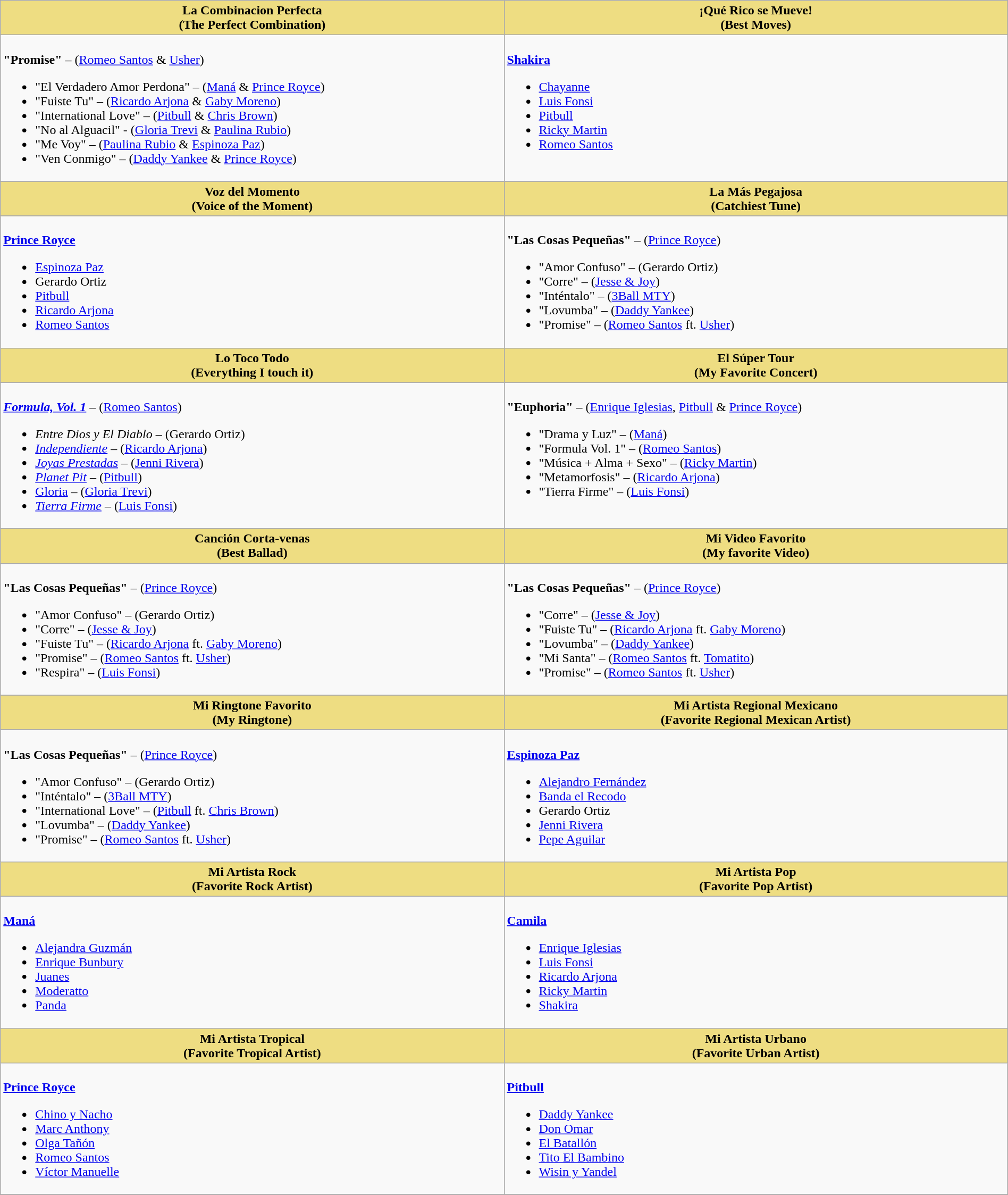<table class="wikitable" style="width:100%">
<tr>
<th style="background:#EEDD82; width:50%">La Combinacion Perfecta<br>(The Perfect Combination)</th>
<th style="background:#EEDD82; width:50%">¡Qué Rico se Mueve! <br>(Best Moves)</th>
</tr>
<tr>
<td valign="top"><br><strong>"Promise"</strong> – (<a href='#'>Romeo Santos</a> & <a href='#'>Usher</a>)<ul><li>"El Verdadero Amor Perdona" – (<a href='#'>Maná</a> & <a href='#'>Prince Royce</a>)</li><li>"Fuiste Tu" – (<a href='#'>Ricardo Arjona</a> & <a href='#'>Gaby Moreno</a>)</li><li>"International Love" – (<a href='#'>Pitbull</a> & <a href='#'>Chris Brown</a>)</li><li>"No al Alguacil" - (<a href='#'>Gloria Trevi</a> & <a href='#'>Paulina Rubio</a>)</li><li>"Me Voy" – (<a href='#'>Paulina Rubio</a> & <a href='#'>Espinoza Paz</a>)</li><li>"Ven Conmigo" – (<a href='#'>Daddy Yankee</a> & <a href='#'>Prince Royce</a>)</li></ul></td>
<td valign="top"><br><strong><a href='#'>Shakira</a></strong><ul><li><a href='#'>Chayanne</a></li><li><a href='#'>Luis Fonsi</a></li><li><a href='#'>Pitbull</a></li><li><a href='#'>Ricky Martin</a></li><li><a href='#'>Romeo Santos</a></li></ul></td>
</tr>
<tr>
<th style="background:#EEDD82; width:50%">Voz del Momento<br>(Voice of the Moment)</th>
<th style="background:#EEDD82; width:50%">La Más Pegajosa<br>(Catchiest Tune)</th>
</tr>
<tr ]>
<td valign="top"><br><strong><a href='#'>Prince Royce</a></strong><ul><li><a href='#'>Espinoza Paz</a></li><li>Gerardo Ortiz</li><li><a href='#'>Pitbull</a></li><li><a href='#'>Ricardo Arjona</a></li><li><a href='#'>Romeo Santos</a></li></ul></td>
<td valign="top"><br><strong>"Las Cosas Pequeñas"</strong> – (<a href='#'>Prince Royce</a>)<ul><li>"Amor Confuso" – (Gerardo Ortiz)</li><li>"Corre" – (<a href='#'>Jesse & Joy</a>)</li><li>"Inténtalo" – (<a href='#'>3Ball MTY</a>)</li><li>"Lovumba" – (<a href='#'>Daddy Yankee</a>)</li><li>"Promise" – (<a href='#'>Romeo Santos</a> ft. <a href='#'>Usher</a>)</li></ul></td>
</tr>
<tr>
<th style="background:#EEDD82; width:50%">Lo Toco Todo<br>(Everything I touch it)</th>
<th style="background:#EEDD82; width:50%">El Súper Tour <br>(My Favorite Concert)</th>
</tr>
<tr>
<td valign="top"><br><strong><em><a href='#'>Formula, Vol. 1</a></em></strong> – (<a href='#'>Romeo Santos</a>)<ul><li><em>Entre Dios y El Diablo</em> – (Gerardo Ortiz)</li><li><em><a href='#'>Independiente</a></em> – (<a href='#'>Ricardo Arjona</a>)</li><li><em><a href='#'>Joyas Prestadas</a></em> – (<a href='#'>Jenni Rivera</a>)</li><li><em><a href='#'>Planet Pit</a></em> – (<a href='#'>Pitbull</a>)</li><li><a href='#'>Gloria</a> – (<a href='#'>Gloria Trevi</a>)</li><li><em><a href='#'>Tierra Firme</a></em> – (<a href='#'>Luis Fonsi</a>)</li></ul></td>
<td valign="top"><br><strong>"Euphoria"</strong> – (<a href='#'>Enrique Iglesias</a>, <a href='#'>Pitbull</a> & <a href='#'>Prince Royce</a>)<ul><li>"Drama y Luz" – (<a href='#'>Maná</a>)</li><li>"Formula Vol. 1" – (<a href='#'>Romeo Santos</a>)</li><li>"Música + Alma + Sexo" – (<a href='#'>Ricky Martin</a>)</li><li>"Metamorfosis" – (<a href='#'>Ricardo Arjona</a>)</li><li>"Tierra Firme" – (<a href='#'>Luis Fonsi</a>)</li></ul></td>
</tr>
<tr>
<th style="background:#EEDD82; width:50%">Canción Corta-venas <br>(Best Ballad)</th>
<th style="background:#EEDD82; width:50%">Mi Video Favorito <br>(My favorite Video)</th>
</tr>
<tr>
<td valign="top"><br><strong>"Las Cosas Pequeñas"</strong> – (<a href='#'>Prince Royce</a>)<ul><li>"Amor Confuso" – (Gerardo Ortiz)</li><li>"Corre" – (<a href='#'>Jesse & Joy</a>)</li><li>"Fuiste Tu" – (<a href='#'>Ricardo Arjona</a> ft. <a href='#'>Gaby Moreno</a>)</li><li>"Promise" – (<a href='#'>Romeo Santos</a> ft. <a href='#'>Usher</a>)</li><li>"Respira" – (<a href='#'>Luis Fonsi</a>)</li></ul></td>
<td valign="top"><br><strong>"Las Cosas Pequeñas"</strong> – (<a href='#'>Prince Royce</a>)<ul><li>"Corre" – (<a href='#'>Jesse & Joy</a>)</li><li>"Fuiste Tu" – (<a href='#'>Ricardo Arjona</a> ft. <a href='#'>Gaby Moreno</a>)</li><li>"Lovumba" – (<a href='#'>Daddy Yankee</a>)</li><li>"Mi Santa" – (<a href='#'>Romeo Santos</a> ft. <a href='#'>Tomatito</a>)</li><li>"Promise" – (<a href='#'>Romeo Santos</a> ft. <a href='#'>Usher</a>)</li></ul></td>
</tr>
<tr>
<th style="background:#EEDD82; width:50%">Mi Ringtone Favorito<br>(My Ringtone)</th>
<th style="background:#EEDD82; width:50%">Mi Artista Regional Mexicano<br>(Favorite Regional Mexican Artist)</th>
</tr>
<tr>
<td valign="top"><br><strong>"Las Cosas Pequeñas"</strong> – (<a href='#'>Prince Royce</a>)<ul><li>"Amor Confuso" – (Gerardo Ortiz)</li><li>"Inténtalo" – (<a href='#'>3Ball MTY</a>)</li><li>"International Love" – (<a href='#'>Pitbull</a> ft. <a href='#'>Chris Brown</a>)</li><li>"Lovumba" – (<a href='#'>Daddy Yankee</a>)</li><li>"Promise" – (<a href='#'>Romeo Santos</a> ft. <a href='#'>Usher</a>)</li></ul></td>
<td valign="top"><br><strong><a href='#'>Espinoza Paz</a></strong><ul><li><a href='#'>Alejandro Fernández</a></li><li><a href='#'>Banda el Recodo</a></li><li>Gerardo Ortiz</li><li><a href='#'>Jenni Rivera</a></li><li><a href='#'>Pepe Aguilar</a></li></ul></td>
</tr>
<tr>
<th style="background:#EEDD82; width:50%">Mi Artista Rock<br>(Favorite Rock Artist)</th>
<th style="background:#EEDD82; width:50%">Mi Artista Pop<br>(Favorite Pop Artist)</th>
</tr>
<tr>
<td valign="top"><br><strong><a href='#'>Maná</a></strong><ul><li><a href='#'>Alejandra Guzmán</a></li><li><a href='#'>Enrique Bunbury</a></li><li><a href='#'>Juanes</a></li><li><a href='#'>Moderatto</a></li><li><a href='#'>Panda</a></li></ul></td>
<td valign="top"><br><strong><a href='#'>Camila</a></strong><ul><li><a href='#'>Enrique Iglesias</a></li><li><a href='#'>Luis Fonsi</a></li><li><a href='#'>Ricardo Arjona</a></li><li><a href='#'>Ricky Martin</a></li><li><a href='#'>Shakira</a></li></ul></td>
</tr>
<tr>
<th style="background:#EEDD82; width:50%">Mi Artista Tropical<br>(Favorite Tropical Artist)</th>
<th style="background:#EEDD82; width:50%">Mi Artista Urbano<br>(Favorite Urban Artist)</th>
</tr>
<tr>
<td valign="top"><br><strong><a href='#'>Prince Royce</a></strong><ul><li><a href='#'>Chino y Nacho</a></li><li><a href='#'>Marc Anthony</a></li><li><a href='#'>Olga Tañón</a></li><li><a href='#'>Romeo Santos</a></li><li><a href='#'>Víctor Manuelle</a></li></ul></td>
<td valign="top"><br><strong><a href='#'>Pitbull</a></strong><ul><li><a href='#'>Daddy Yankee</a></li><li><a href='#'>Don Omar</a></li><li><a href='#'>El Batallón</a></li><li><a href='#'>Tito El Bambino</a></li><li><a href='#'>Wisin y Yandel</a></li></ul></td>
</tr>
<tr>
</tr>
</table>
